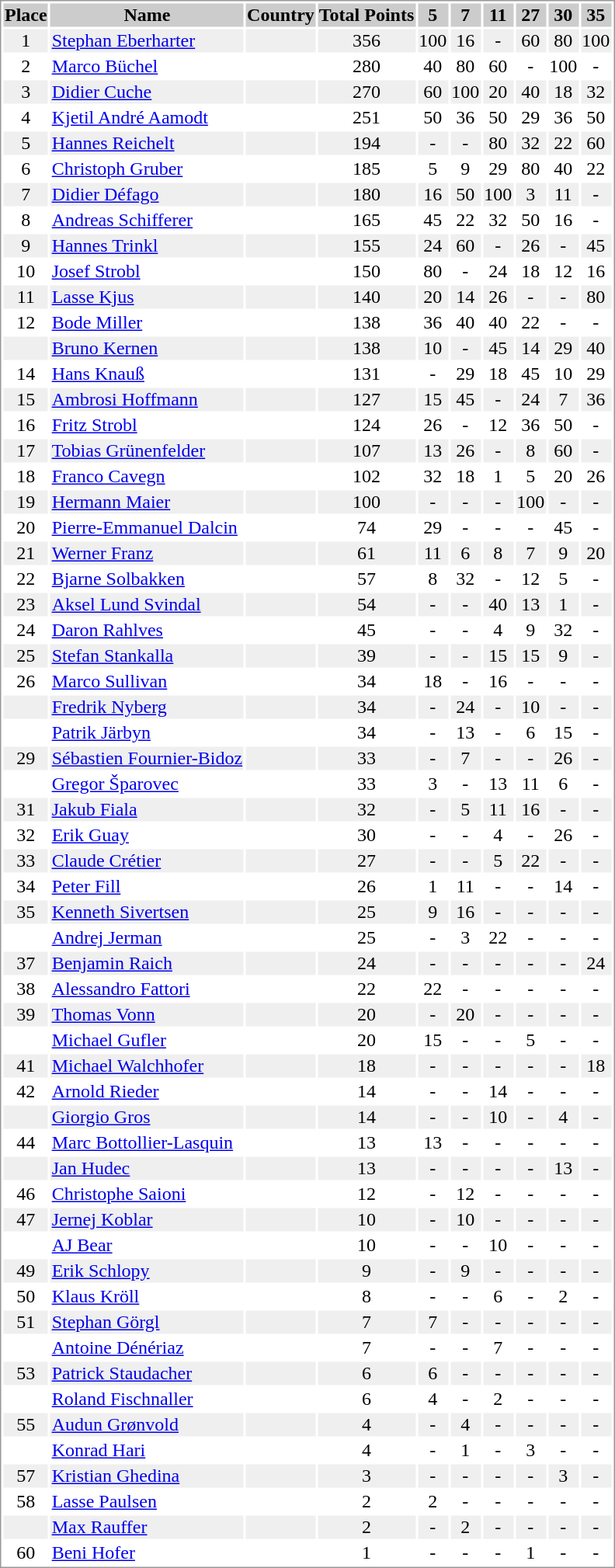<table border="0" style="border: 1px solid #999; background-color:#FFFFFF; text-align:center">
<tr align="center" bgcolor="#CCCCCC">
<th>Place</th>
<th>Name</th>
<th>Country</th>
<th>Total Points</th>
<th>5</th>
<th>7</th>
<th>11</th>
<th>27</th>
<th>30</th>
<th>35</th>
</tr>
<tr bgcolor="#EFEFEF">
<td>1</td>
<td align="left"><a href='#'>Stephan Eberharter</a></td>
<td align="left"></td>
<td>356</td>
<td>100</td>
<td>16</td>
<td>-</td>
<td>60</td>
<td>80</td>
<td>100</td>
</tr>
<tr>
<td>2</td>
<td align="left"><a href='#'>Marco Büchel</a></td>
<td align="left"></td>
<td>280</td>
<td>40</td>
<td>80</td>
<td>60</td>
<td>-</td>
<td>100</td>
<td>-</td>
</tr>
<tr bgcolor="#EFEFEF">
<td>3</td>
<td align="left"><a href='#'>Didier Cuche</a></td>
<td align="left"></td>
<td>270</td>
<td>60</td>
<td>100</td>
<td>20</td>
<td>40</td>
<td>18</td>
<td>32</td>
</tr>
<tr>
<td>4</td>
<td align="left"><a href='#'>Kjetil André Aamodt</a></td>
<td align="left"></td>
<td>251</td>
<td>50</td>
<td>36</td>
<td>50</td>
<td>29</td>
<td>36</td>
<td>50</td>
</tr>
<tr bgcolor="#EFEFEF">
<td>5</td>
<td align="left"><a href='#'>Hannes Reichelt</a></td>
<td align="left"></td>
<td>194</td>
<td>-</td>
<td>-</td>
<td>80</td>
<td>32</td>
<td>22</td>
<td>60</td>
</tr>
<tr>
<td>6</td>
<td align="left"><a href='#'>Christoph Gruber</a></td>
<td align="left"></td>
<td>185</td>
<td>5</td>
<td>9</td>
<td>29</td>
<td>80</td>
<td>40</td>
<td>22</td>
</tr>
<tr bgcolor="#EFEFEF">
<td>7</td>
<td align="left"><a href='#'>Didier Défago</a></td>
<td align="left"></td>
<td>180</td>
<td>16</td>
<td>50</td>
<td>100</td>
<td>3</td>
<td>11</td>
<td>-</td>
</tr>
<tr>
<td>8</td>
<td align="left"><a href='#'>Andreas Schifferer</a></td>
<td align="left"></td>
<td>165</td>
<td>45</td>
<td>22</td>
<td>32</td>
<td>50</td>
<td>16</td>
<td>-</td>
</tr>
<tr bgcolor="#EFEFEF">
<td>9</td>
<td align="left"><a href='#'>Hannes Trinkl</a></td>
<td align="left"></td>
<td>155</td>
<td>24</td>
<td>60</td>
<td>-</td>
<td>26</td>
<td>-</td>
<td>45</td>
</tr>
<tr>
<td>10</td>
<td align="left"><a href='#'>Josef Strobl</a></td>
<td align="left"></td>
<td>150</td>
<td>80</td>
<td>-</td>
<td>24</td>
<td>18</td>
<td>12</td>
<td>16</td>
</tr>
<tr bgcolor="#EFEFEF">
<td>11</td>
<td align="left"><a href='#'>Lasse Kjus</a></td>
<td align="left"></td>
<td>140</td>
<td>20</td>
<td>14</td>
<td>26</td>
<td>-</td>
<td>-</td>
<td>80</td>
</tr>
<tr>
<td>12</td>
<td align="left"><a href='#'>Bode Miller</a></td>
<td align="left"></td>
<td>138</td>
<td>36</td>
<td>40</td>
<td>40</td>
<td>22</td>
<td>-</td>
<td>-</td>
</tr>
<tr bgcolor="#EFEFEF">
<td></td>
<td align="left"><a href='#'>Bruno Kernen</a></td>
<td align="left"></td>
<td>138</td>
<td>10</td>
<td>-</td>
<td>45</td>
<td>14</td>
<td>29</td>
<td>40</td>
</tr>
<tr>
<td>14</td>
<td align="left"><a href='#'>Hans Knauß</a></td>
<td align="left"></td>
<td>131</td>
<td>-</td>
<td>29</td>
<td>18</td>
<td>45</td>
<td>10</td>
<td>29</td>
</tr>
<tr bgcolor="#EFEFEF">
<td>15</td>
<td align="left"><a href='#'>Ambrosi Hoffmann</a></td>
<td align="left"></td>
<td>127</td>
<td>15</td>
<td>45</td>
<td>-</td>
<td>24</td>
<td>7</td>
<td>36</td>
</tr>
<tr>
<td>16</td>
<td align="left"><a href='#'>Fritz Strobl</a></td>
<td align="left"></td>
<td>124</td>
<td>26</td>
<td>-</td>
<td>12</td>
<td>36</td>
<td>50</td>
<td>-</td>
</tr>
<tr bgcolor="#EFEFEF">
<td>17</td>
<td align="left"><a href='#'>Tobias Grünenfelder</a></td>
<td align="left"></td>
<td>107</td>
<td>13</td>
<td>26</td>
<td>-</td>
<td>8</td>
<td>60</td>
<td>-</td>
</tr>
<tr>
<td>18</td>
<td align="left"><a href='#'>Franco Cavegn</a></td>
<td align="left"></td>
<td>102</td>
<td>32</td>
<td>18</td>
<td>1</td>
<td>5</td>
<td>20</td>
<td>26</td>
</tr>
<tr bgcolor="#EFEFEF">
<td>19</td>
<td align="left"><a href='#'>Hermann Maier</a></td>
<td align="left"></td>
<td>100</td>
<td>-</td>
<td>-</td>
<td>-</td>
<td>100</td>
<td>-</td>
<td>-</td>
</tr>
<tr>
<td>20</td>
<td align="left"><a href='#'>Pierre-Emmanuel Dalcin</a></td>
<td align="left"></td>
<td>74</td>
<td>29</td>
<td>-</td>
<td>-</td>
<td>-</td>
<td>45</td>
<td>-</td>
</tr>
<tr bgcolor="#EFEFEF">
<td>21</td>
<td align="left"><a href='#'>Werner Franz</a></td>
<td align="left"></td>
<td>61</td>
<td>11</td>
<td>6</td>
<td>8</td>
<td>7</td>
<td>9</td>
<td>20</td>
</tr>
<tr>
<td>22</td>
<td align="left"><a href='#'>Bjarne Solbakken</a></td>
<td align="left"></td>
<td>57</td>
<td>8</td>
<td>32</td>
<td>-</td>
<td>12</td>
<td>5</td>
<td>-</td>
</tr>
<tr bgcolor="#EFEFEF">
<td>23</td>
<td align="left"><a href='#'>Aksel Lund Svindal</a></td>
<td align="left"></td>
<td>54</td>
<td>-</td>
<td>-</td>
<td>40</td>
<td>13</td>
<td>1</td>
<td>-</td>
</tr>
<tr>
<td>24</td>
<td align="left"><a href='#'>Daron Rahlves</a></td>
<td align="left"></td>
<td>45</td>
<td>-</td>
<td>-</td>
<td>4</td>
<td>9</td>
<td>32</td>
<td>-</td>
</tr>
<tr bgcolor="#EFEFEF">
<td>25</td>
<td align="left"><a href='#'>Stefan Stankalla</a></td>
<td align="left"></td>
<td>39</td>
<td>-</td>
<td>-</td>
<td>15</td>
<td>15</td>
<td>9</td>
<td>-</td>
</tr>
<tr>
<td>26</td>
<td align="left"><a href='#'>Marco Sullivan</a></td>
<td align="left"></td>
<td>34</td>
<td>18</td>
<td>-</td>
<td>16</td>
<td>-</td>
<td>-</td>
<td>-</td>
</tr>
<tr bgcolor="#EFEFEF">
<td></td>
<td align="left"><a href='#'>Fredrik Nyberg</a></td>
<td align="left"></td>
<td>34</td>
<td>-</td>
<td>24</td>
<td>-</td>
<td>10</td>
<td>-</td>
<td>-</td>
</tr>
<tr>
<td></td>
<td align="left"><a href='#'>Patrik Järbyn</a></td>
<td align="left"></td>
<td>34</td>
<td>-</td>
<td>13</td>
<td>-</td>
<td>6</td>
<td>15</td>
<td>-</td>
</tr>
<tr bgcolor="#EFEFEF">
<td>29</td>
<td align="left"><a href='#'>Sébastien Fournier-Bidoz</a></td>
<td align="left"></td>
<td>33</td>
<td>-</td>
<td>7</td>
<td>-</td>
<td>-</td>
<td>26</td>
<td>-</td>
</tr>
<tr>
<td></td>
<td align="left"><a href='#'>Gregor Šparovec</a></td>
<td align="left"></td>
<td>33</td>
<td>3</td>
<td>-</td>
<td>13</td>
<td>11</td>
<td>6</td>
<td>-</td>
</tr>
<tr bgcolor="#EFEFEF">
<td>31</td>
<td align="left"><a href='#'>Jakub Fiala</a></td>
<td align="left"></td>
<td>32</td>
<td>-</td>
<td>5</td>
<td>11</td>
<td>16</td>
<td>-</td>
<td>-</td>
</tr>
<tr>
<td>32</td>
<td align="left"><a href='#'>Erik Guay</a></td>
<td align="left"></td>
<td>30</td>
<td>-</td>
<td>-</td>
<td>4</td>
<td>-</td>
<td>26</td>
<td>-</td>
</tr>
<tr bgcolor="#EFEFEF">
<td>33</td>
<td align="left"><a href='#'>Claude Crétier</a></td>
<td align="left"></td>
<td>27</td>
<td>-</td>
<td>-</td>
<td>5</td>
<td>22</td>
<td>-</td>
<td>-</td>
</tr>
<tr>
<td>34</td>
<td align="left"><a href='#'>Peter Fill</a></td>
<td align="left"></td>
<td>26</td>
<td>1</td>
<td>11</td>
<td>-</td>
<td>-</td>
<td>14</td>
<td>-</td>
</tr>
<tr bgcolor="#EFEFEF">
<td>35</td>
<td align="left"><a href='#'>Kenneth Sivertsen</a></td>
<td align="left"></td>
<td>25</td>
<td>9</td>
<td>16</td>
<td>-</td>
<td>-</td>
<td>-</td>
<td>-</td>
</tr>
<tr>
<td></td>
<td align="left"><a href='#'>Andrej Jerman</a></td>
<td align="left"></td>
<td>25</td>
<td>-</td>
<td>3</td>
<td>22</td>
<td>-</td>
<td>-</td>
<td>-</td>
</tr>
<tr bgcolor="#EFEFEF">
<td>37</td>
<td align="left"><a href='#'>Benjamin Raich</a></td>
<td align="left"></td>
<td>24</td>
<td>-</td>
<td>-</td>
<td>-</td>
<td>-</td>
<td>-</td>
<td>24</td>
</tr>
<tr>
<td>38</td>
<td align="left"><a href='#'>Alessandro Fattori</a></td>
<td align="left"></td>
<td>22</td>
<td>22</td>
<td>-</td>
<td>-</td>
<td>-</td>
<td>-</td>
<td>-</td>
</tr>
<tr bgcolor="#EFEFEF">
<td>39</td>
<td align="left"><a href='#'>Thomas Vonn</a></td>
<td align="left"></td>
<td>20</td>
<td>-</td>
<td>20</td>
<td>-</td>
<td>-</td>
<td>-</td>
<td>-</td>
</tr>
<tr>
<td></td>
<td align="left"><a href='#'>Michael Gufler</a></td>
<td align="left"></td>
<td>20</td>
<td>15</td>
<td>-</td>
<td>-</td>
<td>5</td>
<td>-</td>
<td>-</td>
</tr>
<tr bgcolor="#EFEFEF">
<td>41</td>
<td align="left"><a href='#'>Michael Walchhofer</a></td>
<td align="left"></td>
<td>18</td>
<td>-</td>
<td>-</td>
<td>-</td>
<td>-</td>
<td>-</td>
<td>18</td>
</tr>
<tr>
<td>42</td>
<td align="left"><a href='#'>Arnold Rieder</a></td>
<td align="left"></td>
<td>14</td>
<td>-</td>
<td>-</td>
<td>14</td>
<td>-</td>
<td>-</td>
<td>-</td>
</tr>
<tr bgcolor="#EFEFEF">
<td></td>
<td align="left"><a href='#'>Giorgio Gros</a></td>
<td align="left"></td>
<td>14</td>
<td>-</td>
<td>-</td>
<td>10</td>
<td>-</td>
<td>4</td>
<td>-</td>
</tr>
<tr>
<td>44</td>
<td align="left"><a href='#'>Marc Bottollier-Lasquin</a></td>
<td align="left"></td>
<td>13</td>
<td>13</td>
<td>-</td>
<td>-</td>
<td>-</td>
<td>-</td>
<td>-</td>
</tr>
<tr bgcolor="#EFEFEF">
<td></td>
<td align="left"><a href='#'>Jan Hudec</a></td>
<td align="left"></td>
<td>13</td>
<td>-</td>
<td>-</td>
<td>-</td>
<td>-</td>
<td>13</td>
<td>-</td>
</tr>
<tr>
<td>46</td>
<td align="left"><a href='#'>Christophe Saioni</a></td>
<td align="left"></td>
<td>12</td>
<td>-</td>
<td>12</td>
<td>-</td>
<td>-</td>
<td>-</td>
<td>-</td>
</tr>
<tr bgcolor="#EFEFEF">
<td>47</td>
<td align="left"><a href='#'>Jernej Koblar</a></td>
<td align="left"></td>
<td>10</td>
<td>-</td>
<td>10</td>
<td>-</td>
<td>-</td>
<td>-</td>
<td>-</td>
</tr>
<tr>
<td></td>
<td align="left"><a href='#'>AJ Bear</a></td>
<td align="left"></td>
<td>10</td>
<td>-</td>
<td>-</td>
<td>10</td>
<td>-</td>
<td>-</td>
<td>-</td>
</tr>
<tr bgcolor="#EFEFEF">
<td>49</td>
<td align="left"><a href='#'>Erik Schlopy</a></td>
<td align="left"></td>
<td>9</td>
<td>-</td>
<td>9</td>
<td>-</td>
<td>-</td>
<td>-</td>
<td>-</td>
</tr>
<tr>
<td>50</td>
<td align="left"><a href='#'>Klaus Kröll</a></td>
<td align="left"></td>
<td>8</td>
<td>-</td>
<td>-</td>
<td>6</td>
<td>-</td>
<td>2</td>
<td>-</td>
</tr>
<tr bgcolor="#EFEFEF">
<td>51</td>
<td align="left"><a href='#'>Stephan Görgl</a></td>
<td align="left"></td>
<td>7</td>
<td>7</td>
<td>-</td>
<td>-</td>
<td>-</td>
<td>-</td>
<td>-</td>
</tr>
<tr>
<td></td>
<td align="left"><a href='#'>Antoine Dénériaz</a></td>
<td align="left"></td>
<td>7</td>
<td>-</td>
<td>-</td>
<td>7</td>
<td>-</td>
<td>-</td>
<td>-</td>
</tr>
<tr bgcolor="#EFEFEF">
<td>53</td>
<td align="left"><a href='#'>Patrick Staudacher</a></td>
<td align="left"></td>
<td>6</td>
<td>6</td>
<td>-</td>
<td>-</td>
<td>-</td>
<td>-</td>
<td>-</td>
</tr>
<tr>
<td></td>
<td align="left"><a href='#'>Roland Fischnaller</a></td>
<td align="left"></td>
<td>6</td>
<td>4</td>
<td>-</td>
<td>2</td>
<td>-</td>
<td>-</td>
<td>-</td>
</tr>
<tr bgcolor="#EFEFEF">
<td>55</td>
<td align="left"><a href='#'>Audun Grønvold</a></td>
<td align="left"></td>
<td>4</td>
<td>-</td>
<td>4</td>
<td>-</td>
<td>-</td>
<td>-</td>
<td>-</td>
</tr>
<tr>
<td></td>
<td align="left"><a href='#'>Konrad Hari</a></td>
<td align="left"></td>
<td>4</td>
<td>-</td>
<td>1</td>
<td>-</td>
<td>3</td>
<td>-</td>
<td>-</td>
</tr>
<tr bgcolor="#EFEFEF">
<td>57</td>
<td align="left"><a href='#'>Kristian Ghedina</a></td>
<td align="left"></td>
<td>3</td>
<td>-</td>
<td>-</td>
<td>-</td>
<td>-</td>
<td>3</td>
<td>-</td>
</tr>
<tr>
<td>58</td>
<td align="left"><a href='#'>Lasse Paulsen</a></td>
<td align="left"></td>
<td>2</td>
<td>2</td>
<td>-</td>
<td>-</td>
<td>-</td>
<td>-</td>
<td>-</td>
</tr>
<tr bgcolor="#EFEFEF">
<td></td>
<td align="left"><a href='#'>Max Rauffer</a></td>
<td align="left"></td>
<td>2</td>
<td>-</td>
<td>2</td>
<td>-</td>
<td>-</td>
<td>-</td>
<td>-</td>
</tr>
<tr>
<td>60</td>
<td align="left"><a href='#'>Beni Hofer</a></td>
<td align="left"></td>
<td>1</td>
<td>-</td>
<td>-</td>
<td>-</td>
<td>1</td>
<td>-</td>
<td>-</td>
</tr>
</table>
